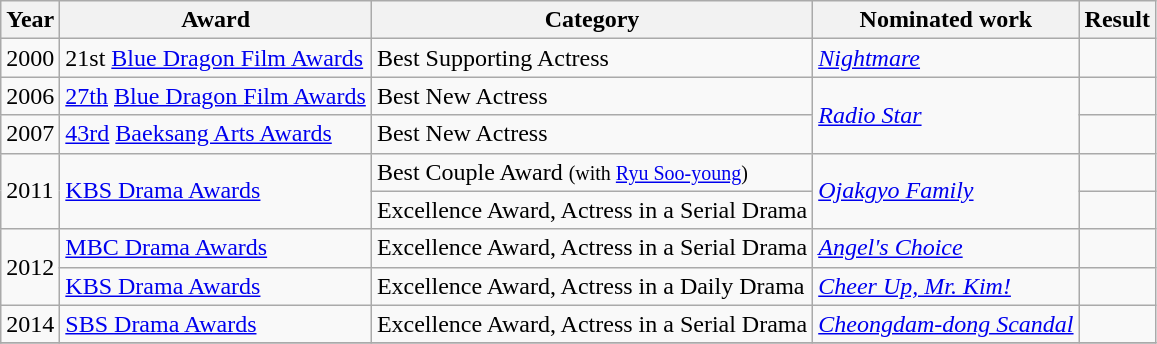<table class="wikitable">
<tr>
<th>Year</th>
<th>Award</th>
<th>Category</th>
<th>Nominated work</th>
<th>Result</th>
</tr>
<tr>
<td>2000</td>
<td>21st <a href='#'>Blue Dragon Film Awards</a></td>
<td>Best Supporting Actress</td>
<td><em><a href='#'>Nightmare</a></em></td>
<td></td>
</tr>
<tr>
<td>2006</td>
<td><a href='#'>27th</a> <a href='#'>Blue Dragon Film Awards</a></td>
<td>Best New Actress</td>
<td rowspan=2><em><a href='#'>Radio Star</a></em></td>
<td></td>
</tr>
<tr>
<td>2007</td>
<td><a href='#'>43rd</a> <a href='#'>Baeksang Arts Awards</a></td>
<td>Best New Actress</td>
<td></td>
</tr>
<tr>
<td rowspan=2>2011</td>
<td rowspan=2><a href='#'>KBS Drama Awards</a></td>
<td>Best Couple Award <small>(with <a href='#'>Ryu Soo-young</a>) </small></td>
<td rowspan=2><em><a href='#'>Ojakgyo Family</a></em></td>
<td></td>
</tr>
<tr>
<td>Excellence Award, Actress in a Serial Drama</td>
<td></td>
</tr>
<tr>
<td rowspan=2>2012</td>
<td><a href='#'>MBC Drama Awards</a></td>
<td>Excellence Award, Actress in a Serial Drama</td>
<td><em><a href='#'>Angel's Choice</a></em></td>
<td></td>
</tr>
<tr>
<td><a href='#'>KBS Drama Awards</a></td>
<td>Excellence Award, Actress in a Daily Drama</td>
<td><em><a href='#'>Cheer Up, Mr. Kim!</a></em></td>
<td></td>
</tr>
<tr>
<td>2014</td>
<td><a href='#'>SBS Drama Awards</a></td>
<td>Excellence Award, Actress in a Serial Drama</td>
<td><em><a href='#'>Cheongdam-dong Scandal</a></em></td>
<td></td>
</tr>
<tr>
</tr>
</table>
